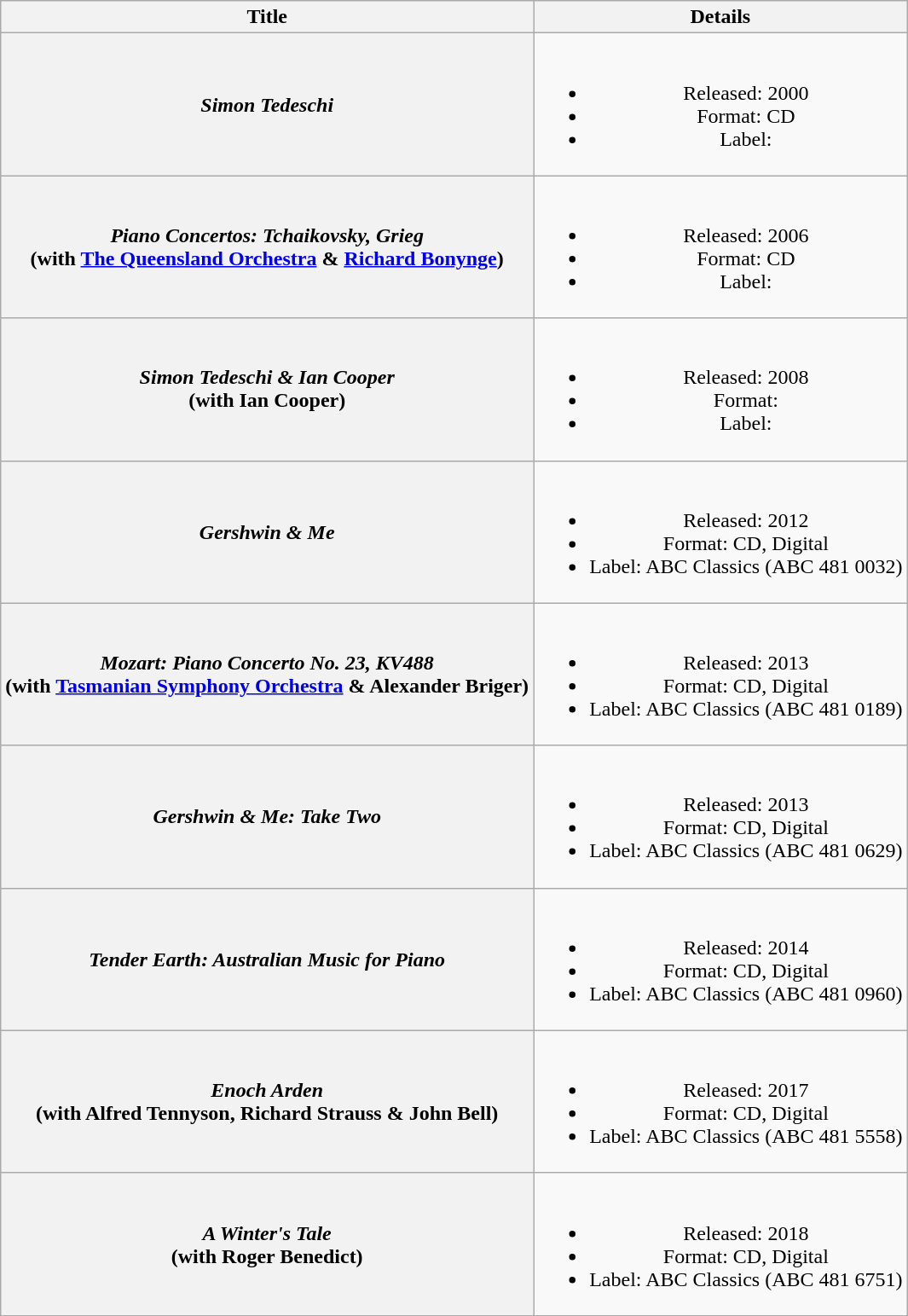<table class="wikitable plainrowheaders" style="text-align:center;" border="1">
<tr>
<th>Title</th>
<th>Details</th>
</tr>
<tr>
<th scope="row"><em>Simon Tedeschi</em></th>
<td><br><ul><li>Released: 2000</li><li>Format: CD</li><li>Label:</li></ul></td>
</tr>
<tr>
<th scope="row"><em>Piano Concertos: Tchaikovsky, Grieg</em> <br> (with <a href='#'>The Queensland Orchestra</a> & <a href='#'>Richard Bonynge</a>)</th>
<td><br><ul><li>Released: 2006</li><li>Format: CD</li><li>Label:</li></ul></td>
</tr>
<tr>
<th scope="row"><em>Simon Tedeschi & Ian Cooper</em> <br> (with Ian Cooper)</th>
<td><br><ul><li>Released: 2008</li><li>Format:</li><li>Label:</li></ul></td>
</tr>
<tr>
<th scope="row"><em>Gershwin & Me</em></th>
<td><br><ul><li>Released: 2012</li><li>Format: CD, Digital</li><li>Label: ABC Classics (ABC 481 0032)</li></ul></td>
</tr>
<tr>
<th scope="row"><em>Mozart: Piano Concerto No. 23, KV488</em> <br> (with <a href='#'>Tasmanian Symphony Orchestra</a> & Alexander Briger)</th>
<td><br><ul><li>Released: 2013</li><li>Format: CD, Digital</li><li>Label: ABC Classics (ABC 481 0189)</li></ul></td>
</tr>
<tr>
<th scope="row"><em>Gershwin & Me: Take Two</em></th>
<td><br><ul><li>Released: 2013</li><li>Format: CD, Digital</li><li>Label: ABC Classics (ABC 481 0629)</li></ul></td>
</tr>
<tr>
<th scope="row"><em>Tender Earth: Australian Music for Piano</em></th>
<td><br><ul><li>Released: 2014</li><li>Format: CD, Digital</li><li>Label: ABC Classics (ABC 481 0960)</li></ul></td>
</tr>
<tr>
<th scope="row"><em>Enoch Arden</em> <br> (with Alfred Tennyson, Richard Strauss & John Bell)</th>
<td><br><ul><li>Released: 2017</li><li>Format: CD, Digital</li><li>Label: ABC Classics (ABC 481 5558)</li></ul></td>
</tr>
<tr>
<th scope="row"><em>A Winter's Tale</em> <br> (with Roger Benedict)</th>
<td><br><ul><li>Released: 2018</li><li>Format: CD, Digital</li><li>Label: ABC Classics (ABC 481 6751)</li></ul></td>
</tr>
</table>
